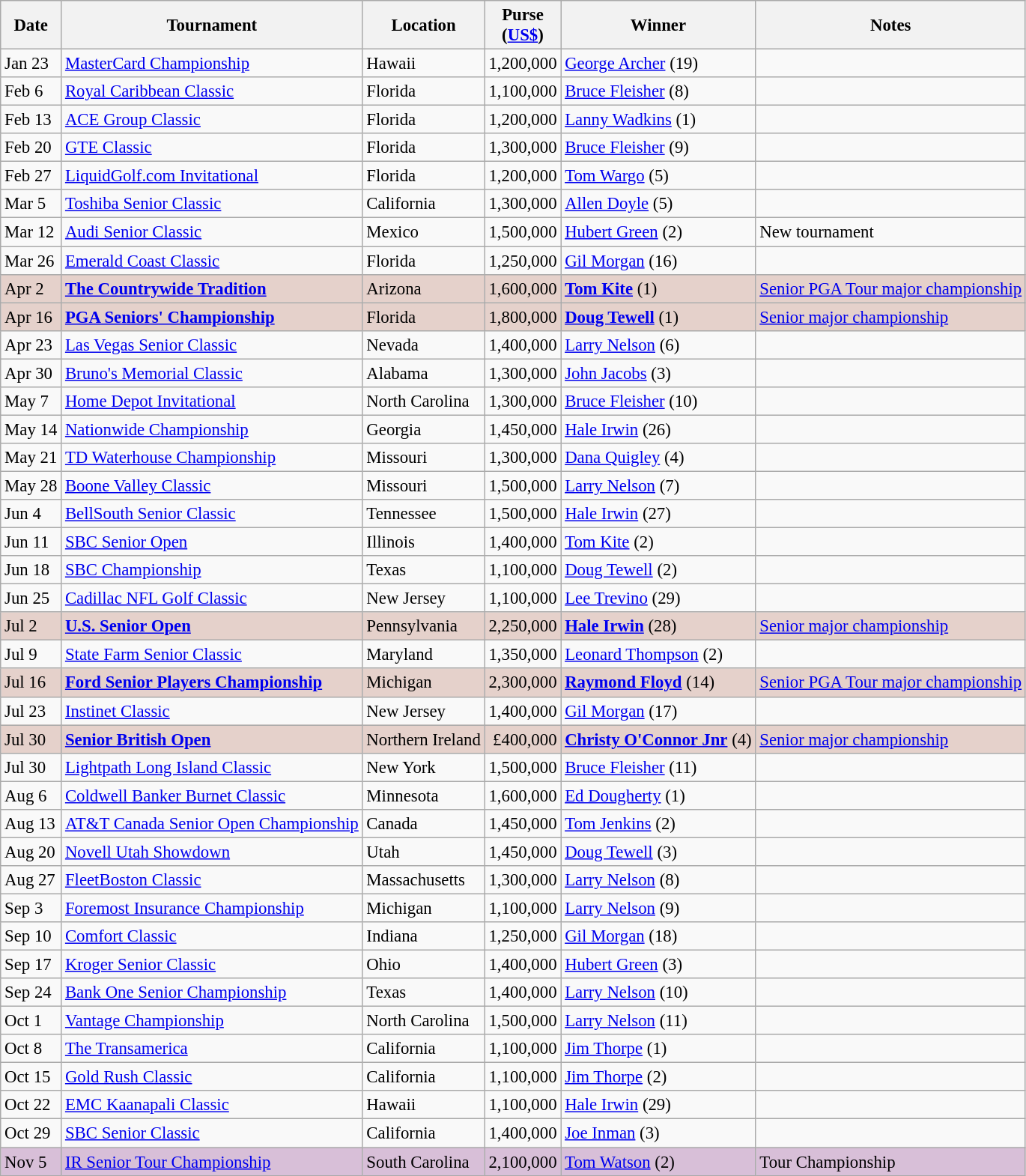<table class="wikitable" style="font-size:95%">
<tr>
<th>Date</th>
<th>Tournament</th>
<th>Location</th>
<th>Purse<br>(<a href='#'>US$</a>)</th>
<th>Winner</th>
<th>Notes</th>
</tr>
<tr>
<td>Jan 23</td>
<td><a href='#'>MasterCard Championship</a></td>
<td>Hawaii</td>
<td align=right>1,200,000</td>
<td> <a href='#'>George Archer</a> (19)</td>
<td></td>
</tr>
<tr>
<td>Feb 6</td>
<td><a href='#'>Royal Caribbean Classic</a></td>
<td>Florida</td>
<td align=right>1,100,000</td>
<td> <a href='#'>Bruce Fleisher</a> (8)</td>
<td></td>
</tr>
<tr>
<td>Feb 13</td>
<td><a href='#'>ACE Group Classic</a></td>
<td>Florida</td>
<td align=right>1,200,000</td>
<td> <a href='#'>Lanny Wadkins</a> (1)</td>
<td></td>
</tr>
<tr>
<td>Feb 20</td>
<td><a href='#'>GTE Classic</a></td>
<td>Florida</td>
<td align=right>1,300,000</td>
<td> <a href='#'>Bruce Fleisher</a> (9)</td>
<td></td>
</tr>
<tr>
<td>Feb 27</td>
<td><a href='#'>LiquidGolf.com Invitational</a></td>
<td>Florida</td>
<td align=right>1,200,000</td>
<td> <a href='#'>Tom Wargo</a> (5)</td>
<td></td>
</tr>
<tr>
<td>Mar 5</td>
<td><a href='#'>Toshiba Senior Classic</a></td>
<td>California</td>
<td align=right>1,300,000</td>
<td> <a href='#'>Allen Doyle</a> (5)</td>
<td></td>
</tr>
<tr>
<td>Mar 12</td>
<td><a href='#'>Audi Senior Classic</a></td>
<td>Mexico</td>
<td align=right>1,500,000</td>
<td> <a href='#'>Hubert Green</a> (2)</td>
<td>New tournament</td>
</tr>
<tr>
<td>Mar 26</td>
<td><a href='#'>Emerald Coast Classic</a></td>
<td>Florida</td>
<td align=right>1,250,000</td>
<td> <a href='#'>Gil Morgan</a> (16)</td>
<td></td>
</tr>
<tr style="background:#e5d1cb;">
<td>Apr 2</td>
<td><strong><a href='#'>The Countrywide Tradition</a></strong></td>
<td>Arizona</td>
<td align=right>1,600,000</td>
<td> <strong><a href='#'>Tom Kite</a></strong> (1)</td>
<td><a href='#'>Senior PGA Tour major championship</a></td>
</tr>
<tr style="background:#e5d1cb;">
<td>Apr 16</td>
<td><strong><a href='#'>PGA Seniors' Championship</a></strong></td>
<td>Florida</td>
<td align=right>1,800,000</td>
<td> <strong><a href='#'>Doug Tewell</a></strong> (1)</td>
<td><a href='#'>Senior major championship</a></td>
</tr>
<tr>
<td>Apr 23</td>
<td><a href='#'>Las Vegas Senior Classic</a></td>
<td>Nevada</td>
<td align=right>1,400,000</td>
<td> <a href='#'>Larry Nelson</a> (6)</td>
<td></td>
</tr>
<tr>
<td>Apr 30</td>
<td><a href='#'>Bruno's Memorial Classic</a></td>
<td>Alabama</td>
<td align=right>1,300,000</td>
<td> <a href='#'>John Jacobs</a> (3)</td>
<td></td>
</tr>
<tr>
<td>May 7</td>
<td><a href='#'>Home Depot Invitational</a></td>
<td>North Carolina</td>
<td align=right>1,300,000</td>
<td> <a href='#'>Bruce Fleisher</a> (10)</td>
<td></td>
</tr>
<tr>
<td>May 14</td>
<td><a href='#'>Nationwide Championship</a></td>
<td>Georgia</td>
<td align=right>1,450,000</td>
<td> <a href='#'>Hale Irwin</a> (26)</td>
<td></td>
</tr>
<tr>
<td>May 21</td>
<td><a href='#'>TD Waterhouse Championship</a></td>
<td>Missouri</td>
<td align=right>1,300,000</td>
<td> <a href='#'>Dana Quigley</a> (4)</td>
<td></td>
</tr>
<tr>
<td>May 28</td>
<td><a href='#'>Boone Valley Classic</a></td>
<td>Missouri</td>
<td align=right>1,500,000</td>
<td> <a href='#'>Larry Nelson</a> (7)</td>
<td></td>
</tr>
<tr>
<td>Jun 4</td>
<td><a href='#'>BellSouth Senior Classic</a></td>
<td>Tennessee</td>
<td align=right>1,500,000</td>
<td> <a href='#'>Hale Irwin</a> (27)</td>
<td></td>
</tr>
<tr>
<td>Jun 11</td>
<td><a href='#'>SBC Senior Open</a></td>
<td>Illinois</td>
<td align=right>1,400,000</td>
<td> <a href='#'>Tom Kite</a> (2)</td>
<td></td>
</tr>
<tr>
<td>Jun 18</td>
<td><a href='#'>SBC Championship</a></td>
<td>Texas</td>
<td align=right>1,100,000</td>
<td> <a href='#'>Doug Tewell</a> (2)</td>
<td></td>
</tr>
<tr>
<td>Jun 25</td>
<td><a href='#'>Cadillac NFL Golf Classic</a></td>
<td>New Jersey</td>
<td align=right>1,100,000</td>
<td> <a href='#'>Lee Trevino</a> (29)</td>
<td></td>
</tr>
<tr style="background:#e5d1cb;">
<td>Jul 2</td>
<td><strong><a href='#'>U.S. Senior Open</a></strong></td>
<td>Pennsylvania</td>
<td align=right>2,250,000</td>
<td> <strong><a href='#'>Hale Irwin</a></strong> (28)</td>
<td><a href='#'>Senior major championship</a></td>
</tr>
<tr>
<td>Jul 9</td>
<td><a href='#'>State Farm Senior Classic</a></td>
<td>Maryland</td>
<td align=right>1,350,000</td>
<td> <a href='#'>Leonard Thompson</a> (2)</td>
<td></td>
</tr>
<tr style="background:#e5d1cb;">
<td>Jul 16</td>
<td><strong><a href='#'>Ford Senior Players Championship</a></strong></td>
<td>Michigan</td>
<td align=right>2,300,000</td>
<td> <strong><a href='#'>Raymond Floyd</a></strong> (14)</td>
<td><a href='#'>Senior PGA Tour major championship</a></td>
</tr>
<tr>
<td>Jul 23</td>
<td><a href='#'>Instinet Classic</a></td>
<td>New Jersey</td>
<td align=right>1,400,000</td>
<td> <a href='#'>Gil Morgan</a> (17)</td>
<td></td>
</tr>
<tr style="background:#e5d1cb;">
<td>Jul 30</td>
<td><strong><a href='#'>Senior British Open</a></strong></td>
<td>Northern Ireland</td>
<td align=right>£400,000</td>
<td> <strong><a href='#'>Christy O'Connor Jnr</a></strong> (4)</td>
<td><a href='#'>Senior major championship</a></td>
</tr>
<tr>
<td>Jul 30</td>
<td><a href='#'>Lightpath Long Island Classic</a></td>
<td>New York</td>
<td align=right>1,500,000</td>
<td> <a href='#'>Bruce Fleisher</a> (11)</td>
<td></td>
</tr>
<tr>
<td>Aug 6</td>
<td><a href='#'>Coldwell Banker Burnet Classic</a></td>
<td>Minnesota</td>
<td align=right>1,600,000</td>
<td> <a href='#'>Ed Dougherty</a> (1)</td>
<td></td>
</tr>
<tr>
<td>Aug 13</td>
<td><a href='#'>AT&T Canada Senior Open Championship</a></td>
<td>Canada</td>
<td align=right>1,450,000</td>
<td> <a href='#'>Tom Jenkins</a> (2)</td>
<td></td>
</tr>
<tr>
<td>Aug 20</td>
<td><a href='#'>Novell Utah Showdown</a></td>
<td>Utah</td>
<td align=right>1,450,000</td>
<td> <a href='#'>Doug Tewell</a> (3)</td>
<td></td>
</tr>
<tr>
<td>Aug 27</td>
<td><a href='#'>FleetBoston Classic</a></td>
<td>Massachusetts</td>
<td align=right>1,300,000</td>
<td> <a href='#'>Larry Nelson</a> (8)</td>
<td></td>
</tr>
<tr>
<td>Sep 3</td>
<td><a href='#'>Foremost Insurance Championship</a></td>
<td>Michigan</td>
<td align=right>1,100,000</td>
<td> <a href='#'>Larry Nelson</a> (9)</td>
<td></td>
</tr>
<tr>
<td>Sep 10</td>
<td><a href='#'>Comfort Classic</a></td>
<td>Indiana</td>
<td align=right>1,250,000</td>
<td> <a href='#'>Gil Morgan</a> (18)</td>
<td></td>
</tr>
<tr>
<td>Sep 17</td>
<td><a href='#'>Kroger Senior Classic</a></td>
<td>Ohio</td>
<td align=right>1,400,000</td>
<td> <a href='#'>Hubert Green</a> (3)</td>
<td></td>
</tr>
<tr>
<td>Sep 24</td>
<td><a href='#'>Bank One Senior Championship</a></td>
<td>Texas</td>
<td align=right>1,400,000</td>
<td> <a href='#'>Larry Nelson</a> (10)</td>
<td></td>
</tr>
<tr>
<td>Oct 1</td>
<td><a href='#'>Vantage Championship</a></td>
<td>North Carolina</td>
<td align=right>1,500,000</td>
<td> <a href='#'>Larry Nelson</a> (11)</td>
<td></td>
</tr>
<tr>
<td>Oct 8</td>
<td><a href='#'>The Transamerica</a></td>
<td>California</td>
<td align=right>1,100,000</td>
<td> <a href='#'>Jim Thorpe</a> (1)</td>
<td></td>
</tr>
<tr>
<td>Oct 15</td>
<td><a href='#'>Gold Rush Classic</a></td>
<td>California</td>
<td align=right>1,100,000</td>
<td> <a href='#'>Jim Thorpe</a> (2)</td>
<td></td>
</tr>
<tr>
<td>Oct 22</td>
<td><a href='#'>EMC Kaanapali Classic</a></td>
<td>Hawaii</td>
<td align=right>1,100,000</td>
<td> <a href='#'>Hale Irwin</a> (29)</td>
<td></td>
</tr>
<tr>
<td>Oct 29</td>
<td><a href='#'>SBC Senior Classic</a></td>
<td>California</td>
<td align=right>1,400,000</td>
<td> <a href='#'>Joe Inman</a> (3)</td>
<td></td>
</tr>
<tr style="background:thistle;">
<td>Nov 5</td>
<td><a href='#'>IR Senior Tour Championship</a></td>
<td>South Carolina</td>
<td align=right>2,100,000</td>
<td> <a href='#'>Tom Watson</a> (2)</td>
<td>Tour Championship</td>
</tr>
</table>
